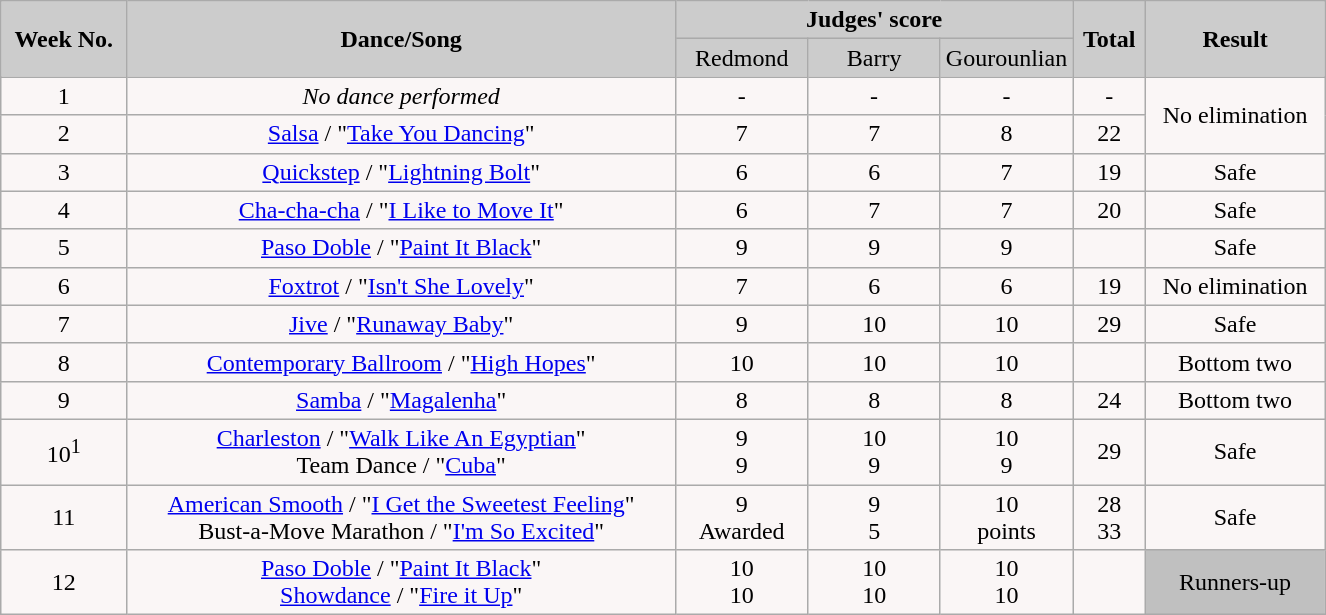<table class="wikitable collapsible">
<tr>
<th rowspan="2" style="background:#ccc; text-align:Center;"><strong>Week No.</strong></th>
<th rowspan="2" style="background:#ccc; text-align:Center;"><strong>Dance/Song</strong></th>
<th colspan="3" style="background:#ccc; text-align:Center;"><strong>Judges' score</strong></th>
<th rowspan="2" style="background:#ccc; text-align:Center;"><strong>Total</strong></th>
<th rowspan="2" style="background:#ccc; text-align:Center;"><strong>Result</strong></th>
</tr>
<tr style="text-align:center; background:#ccc;">
<td style="width:10%; ">Redmond</td>
<td style="width:10%; ">Barry</td>
<td style="width:10%; ">Gourounlian</td>
</tr>
<tr style="text-align:center; background:#faf6f6;">
<td>1</td>
<td><em>No dance performed</em></td>
<td>-</td>
<td>-</td>
<td>-</td>
<td>-</td>
<td rowspan="2">No elimination</td>
</tr>
<tr style="text-align:center; background:#faf6f6;">
<td>2</td>
<td><a href='#'>Salsa</a> / "<a href='#'>Take You Dancing</a>"</td>
<td>7</td>
<td>7</td>
<td>8</td>
<td>22</td>
</tr>
<tr style="text-align:center; background:#faf6f6;">
<td>3</td>
<td><a href='#'>Quickstep</a> / "<a href='#'>Lightning Bolt</a>"</td>
<td>6</td>
<td>6</td>
<td>7</td>
<td>19</td>
<td>Safe</td>
</tr>
<tr style="text-align:center; background:#faf6f6;">
<td>4</td>
<td><a href='#'>Cha-cha-cha</a> / "<a href='#'>I Like to Move It</a>"</td>
<td>6</td>
<td>7</td>
<td>7</td>
<td>20</td>
<td>Safe</td>
</tr>
<tr style="text-align:center; background:#faf6f6;">
<td>5</td>
<td><a href='#'>Paso Doble</a> / "<a href='#'>Paint It Black</a>"</td>
<td>9</td>
<td>9</td>
<td>9</td>
<td></td>
<td>Safe</td>
</tr>
<tr style="text-align:center; background:#faf6f6;">
<td>6</td>
<td><a href='#'>Foxtrot</a> / "<a href='#'>Isn't She Lovely</a>"</td>
<td>7</td>
<td>6</td>
<td>6</td>
<td>19</td>
<td>No elimination</td>
</tr>
<tr style="text-align:center; background:#faf6f6;">
<td>7</td>
<td><a href='#'>Jive</a> / "<a href='#'>Runaway Baby</a>"</td>
<td>9</td>
<td>10</td>
<td>10</td>
<td>29</td>
<td>Safe</td>
</tr>
<tr style="text-align:center; background:#faf6f6;">
<td>8</td>
<td><a href='#'>Contemporary Ballroom</a> / "<a href='#'>High Hopes</a>"</td>
<td>10</td>
<td>10</td>
<td>10</td>
<td></td>
<td>Bottom two</td>
</tr>
<tr style="text-align:center; background:#faf6f6;">
<td>9</td>
<td><a href='#'>Samba</a> / "<a href='#'>Magalenha</a>"</td>
<td>8</td>
<td>8</td>
<td>8</td>
<td>24</td>
<td>Bottom two</td>
</tr>
<tr style="text-align:center; background:#faf6f6;">
<td>10<sup>1</sup></td>
<td><a href='#'>Charleston</a> / "<a href='#'>Walk Like An Egyptian</a>"<br>Team Dance / "<a href='#'>Cuba</a>"</td>
<td>9<br>9</td>
<td>10<br>9</td>
<td>10<br>9</td>
<td>29<br></td>
<td>Safe</td>
</tr>
<tr style="text-align:center; background:#faf6f6;">
<td>11</td>
<td><a href='#'>American Smooth</a> / "<a href='#'>I Get the Sweetest Feeling</a>"<br>Bust-a-Move Marathon / "<a href='#'>I'm So Excited</a>"</td>
<td>9<br>Awarded</td>
<td>9<br>5</td>
<td>10<br>points</td>
<td>28<br>33</td>
<td>Safe</td>
</tr>
<tr style="text-align:center; background:#faf6f6;">
<td>12</td>
<td><a href='#'>Paso Doble</a> / "<a href='#'>Paint It Black</a>"<br><a href='#'>Showdance</a> / "<a href='#'>Fire it Up</a>"</td>
<td>10<br>10</td>
<td>10<br>10</td>
<td>10<br>10</td>
<td><br></td>
<td rowspan="2" style="background:silver;">Runners-up</td>
</tr>
</table>
